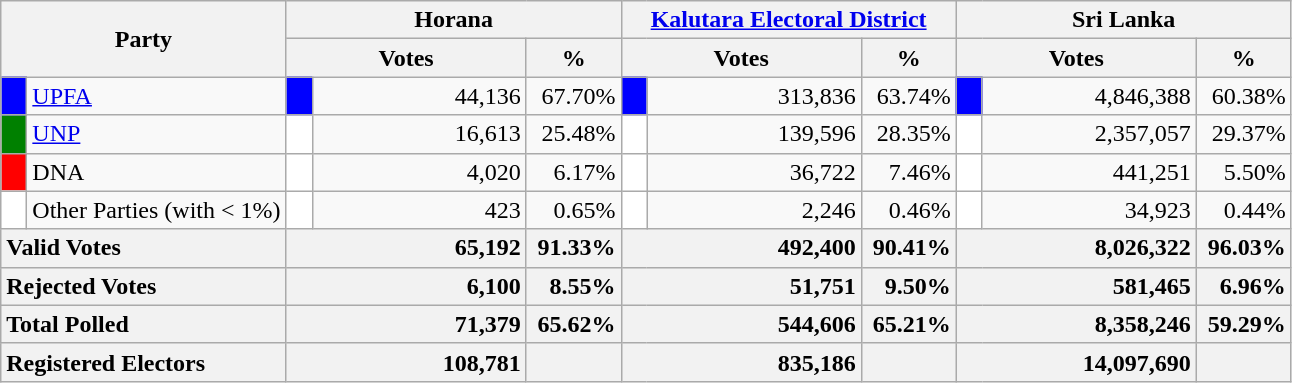<table class="wikitable">
<tr>
<th colspan="2" width="144px"rowspan="2">Party</th>
<th colspan="3" width="216px">Horana</th>
<th colspan="3" width="216px"><a href='#'>Kalutara Electoral District</a></th>
<th colspan="3" width="216px">Sri Lanka</th>
</tr>
<tr>
<th colspan="2" width="144px">Votes</th>
<th>%</th>
<th colspan="2" width="144px">Votes</th>
<th>%</th>
<th colspan="2" width="144px">Votes</th>
<th>%</th>
</tr>
<tr>
<td style="background-color:blue;" width="10px"></td>
<td style="text-align:left;"><a href='#'>UPFA</a></td>
<td style="background-color:blue;" width="10px"></td>
<td style="text-align:right;">44,136</td>
<td style="text-align:right;">67.70%</td>
<td style="background-color:blue;" width="10px"></td>
<td style="text-align:right;">313,836</td>
<td style="text-align:right;">63.74%</td>
<td style="background-color:blue;" width="10px"></td>
<td style="text-align:right;">4,846,388</td>
<td style="text-align:right;">60.38%</td>
</tr>
<tr>
<td style="background-color:green;" width="10px"></td>
<td style="text-align:left;"><a href='#'>UNP</a></td>
<td style="background-color:white;" width="10px"></td>
<td style="text-align:right;">16,613</td>
<td style="text-align:right;">25.48%</td>
<td style="background-color:white;" width="10px"></td>
<td style="text-align:right;">139,596</td>
<td style="text-align:right;">28.35%</td>
<td style="background-color:white;" width="10px"></td>
<td style="text-align:right;">2,357,057</td>
<td style="text-align:right;">29.37%</td>
</tr>
<tr>
<td style="background-color:red;" width="10px"></td>
<td style="text-align:left;">DNA</td>
<td style="background-color:white;" width="10px"></td>
<td style="text-align:right;">4,020</td>
<td style="text-align:right;">6.17%</td>
<td style="background-color:white;" width="10px"></td>
<td style="text-align:right;">36,722</td>
<td style="text-align:right;">7.46%</td>
<td style="background-color:white;" width="10px"></td>
<td style="text-align:right;">441,251</td>
<td style="text-align:right;">5.50%</td>
</tr>
<tr>
<td style="background-color:white;" width="10px"></td>
<td style="text-align:left;">Other Parties (with < 1%)</td>
<td style="background-color:white;" width="10px"></td>
<td style="text-align:right;">423</td>
<td style="text-align:right;">0.65%</td>
<td style="background-color:white;" width="10px"></td>
<td style="text-align:right;">2,246</td>
<td style="text-align:right;">0.46%</td>
<td style="background-color:white;" width="10px"></td>
<td style="text-align:right;">34,923</td>
<td style="text-align:right;">0.44%</td>
</tr>
<tr>
<th colspan="2" width="144px"style="text-align:left;">Valid Votes</th>
<th style="text-align:right;"colspan="2" width="144px">65,192</th>
<th style="text-align:right;">91.33%</th>
<th style="text-align:right;"colspan="2" width="144px">492,400</th>
<th style="text-align:right;">90.41%</th>
<th style="text-align:right;"colspan="2" width="144px">8,026,322</th>
<th style="text-align:right;">96.03%</th>
</tr>
<tr>
<th colspan="2" width="144px"style="text-align:left;">Rejected Votes</th>
<th style="text-align:right;"colspan="2" width="144px">6,100</th>
<th style="text-align:right;">8.55%</th>
<th style="text-align:right;"colspan="2" width="144px">51,751</th>
<th style="text-align:right;">9.50%</th>
<th style="text-align:right;"colspan="2" width="144px">581,465</th>
<th style="text-align:right;">6.96%</th>
</tr>
<tr>
<th colspan="2" width="144px"style="text-align:left;">Total Polled</th>
<th style="text-align:right;"colspan="2" width="144px">71,379</th>
<th style="text-align:right;">65.62%</th>
<th style="text-align:right;"colspan="2" width="144px">544,606</th>
<th style="text-align:right;">65.21%</th>
<th style="text-align:right;"colspan="2" width="144px">8,358,246</th>
<th style="text-align:right;">59.29%</th>
</tr>
<tr>
<th colspan="2" width="144px"style="text-align:left;">Registered Electors</th>
<th style="text-align:right;"colspan="2" width="144px">108,781</th>
<th></th>
<th style="text-align:right;"colspan="2" width="144px">835,186</th>
<th></th>
<th style="text-align:right;"colspan="2" width="144px">14,097,690</th>
<th></th>
</tr>
</table>
